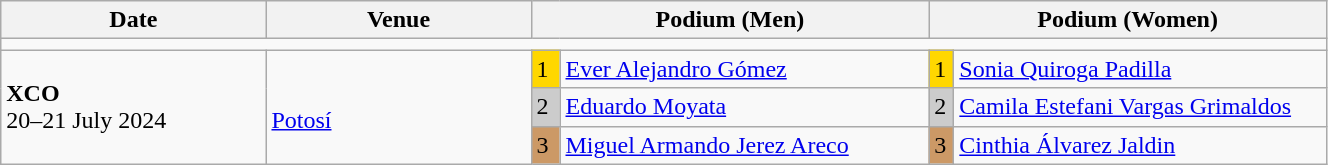<table class="wikitable" width=70%>
<tr>
<th>Date</th>
<th width=20%>Venue</th>
<th colspan=2 width=30%>Podium (Men)</th>
<th colspan=2 width=30%>Podium (Women)</th>
</tr>
<tr>
<td colspan=6></td>
</tr>
<tr>
<td rowspan=3><strong>XCO</strong> <br> 20–21 July 2024</td>
<td rowspan=3><br><a href='#'>Potosí</a></td>
<td bgcolor=FFD700>1</td>
<td><a href='#'>Ever Alejandro Gómez</a></td>
<td bgcolor=FFD700>1</td>
<td><a href='#'>Sonia Quiroga Padilla</a></td>
</tr>
<tr>
<td bgcolor=CCCCCC>2</td>
<td><a href='#'>Eduardo Moyata</a></td>
<td bgcolor=CCCCCC>2</td>
<td><a href='#'>Camila Estefani Vargas Grimaldos</a></td>
</tr>
<tr>
<td bgcolor=CC9966>3</td>
<td><a href='#'>Miguel Armando Jerez Areco</a></td>
<td bgcolor=CC9966>3</td>
<td><a href='#'>Cinthia Álvarez Jaldin</a></td>
</tr>
</table>
